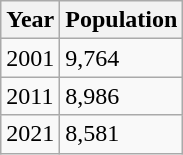<table class=wikitable>
<tr>
<th>Year</th>
<th>Population</th>
</tr>
<tr>
<td>2001</td>
<td>9,764</td>
</tr>
<tr>
<td>2011</td>
<td>8,986</td>
</tr>
<tr>
<td>2021</td>
<td>8,581</td>
</tr>
</table>
